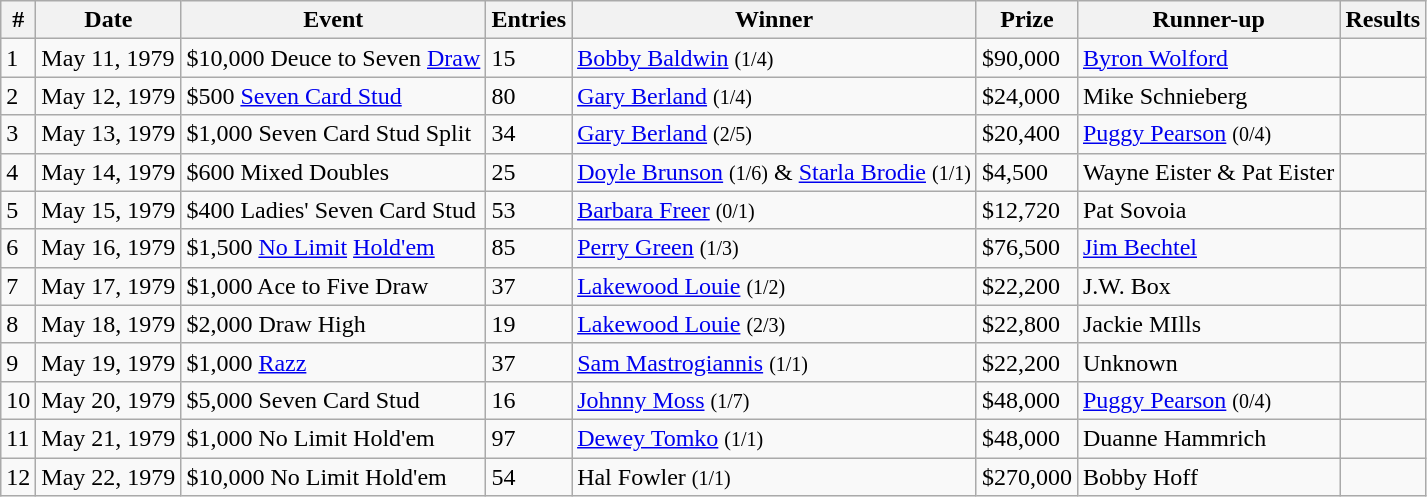<table class="wikitable sortable">
<tr>
<th>#</th>
<th>Date</th>
<th bgcolor="#FFEBAD">Event</th>
<th>Entries</th>
<th bgcolor="#FFEBAD">Winner</th>
<th bgcolor="#FFEBAD">Prize</th>
<th bgcolor="#FFEBAD">Runner-up</th>
<th>Results</th>
</tr>
<tr>
<td>1</td>
<td>May 11, 1979</td>
<td>$10,000 Deuce to Seven <a href='#'>Draw</a></td>
<td>15</td>
<td><a href='#'>Bobby Baldwin</a> <small>(1/4)</small></td>
<td>$90,000</td>
<td><a href='#'>Byron Wolford</a></td>
<td></td>
</tr>
<tr>
<td>2</td>
<td>May 12, 1979</td>
<td>$500 <a href='#'>Seven Card Stud</a></td>
<td>80</td>
<td><a href='#'>Gary Berland</a> <small>(1/4)</small></td>
<td>$24,000</td>
<td>Mike Schnieberg</td>
<td></td>
</tr>
<tr>
<td>3</td>
<td>May 13, 1979</td>
<td>$1,000 Seven Card Stud Split</td>
<td>34</td>
<td><a href='#'>Gary Berland</a> <small>(2/5)</small></td>
<td>$20,400</td>
<td><a href='#'>Puggy Pearson</a> <small>(0/4)</small></td>
<td></td>
</tr>
<tr>
<td>4</td>
<td>May 14, 1979</td>
<td>$600 Mixed Doubles</td>
<td>25</td>
<td><a href='#'>Doyle Brunson</a> <small>(1/6)</small> & <a href='#'>Starla Brodie</a> <small>(1/1)</small></td>
<td>$4,500</td>
<td>Wayne Eister & Pat Eister</td>
<td></td>
</tr>
<tr>
<td>5</td>
<td>May 15, 1979</td>
<td>$400 Ladies' Seven Card Stud</td>
<td>53</td>
<td><a href='#'>Barbara Freer</a> <small>(0/1)</small></td>
<td>$12,720</td>
<td>Pat Sovoia</td>
<td></td>
</tr>
<tr>
<td>6</td>
<td>May 16, 1979</td>
<td>$1,500 <a href='#'>No Limit</a> <a href='#'>Hold'em</a></td>
<td>85</td>
<td><a href='#'>Perry Green</a> <small>(1/3)</small></td>
<td>$76,500</td>
<td><a href='#'>Jim Bechtel</a></td>
<td></td>
</tr>
<tr>
<td>7</td>
<td>May 17, 1979</td>
<td>$1,000 Ace to Five Draw</td>
<td>37</td>
<td><a href='#'>Lakewood Louie</a> <small>(1/2)</small></td>
<td>$22,200</td>
<td>J.W. Box</td>
<td></td>
</tr>
<tr>
<td>8</td>
<td>May 18, 1979</td>
<td>$2,000 Draw High</td>
<td>19</td>
<td><a href='#'>Lakewood Louie</a> <small>(2/3)</small></td>
<td>$22,800</td>
<td>Jackie MIlls</td>
<td></td>
</tr>
<tr>
<td>9</td>
<td>May 19, 1979</td>
<td>$1,000 <a href='#'>Razz</a></td>
<td>37</td>
<td><a href='#'>Sam Mastrogiannis</a> <small>(1/1)</small></td>
<td>$22,200</td>
<td>Unknown</td>
<td></td>
</tr>
<tr>
<td>10</td>
<td>May 20, 1979</td>
<td>$5,000 Seven Card Stud</td>
<td>16</td>
<td><a href='#'>Johnny Moss</a> <small>(1/7)</small></td>
<td>$48,000</td>
<td><a href='#'>Puggy Pearson</a> <small>(0/4)</small></td>
<td></td>
</tr>
<tr>
<td>11</td>
<td>May 21, 1979</td>
<td>$1,000 No Limit Hold'em</td>
<td>97</td>
<td><a href='#'>Dewey Tomko</a> <small>(1/1)</small></td>
<td>$48,000</td>
<td>Duanne Hammrich</td>
<td></td>
</tr>
<tr>
<td>12</td>
<td>May 22, 1979</td>
<td>$10,000 No Limit Hold'em</td>
<td>54</td>
<td>Hal Fowler <small>(1/1)</small></td>
<td>$270,000</td>
<td>Bobby Hoff</td>
<td></td>
</tr>
</table>
